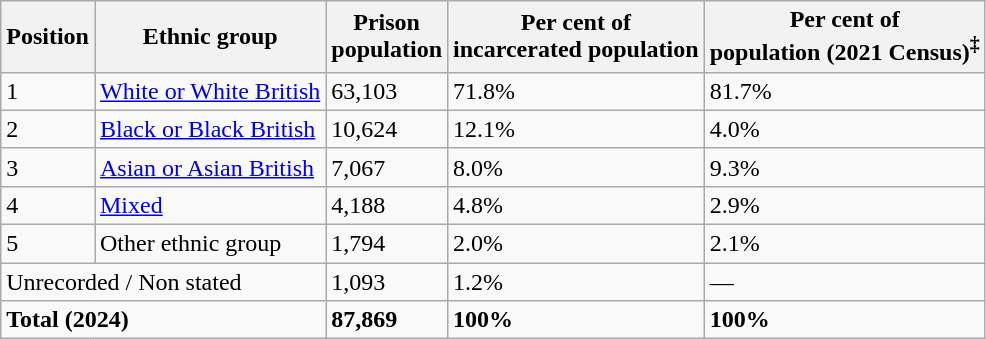<table class="wikitable sortable">
<tr>
<th>Position</th>
<th>Ethnic group</th>
<th>Prison <br>population</th>
<th>Per cent of <br>incarcerated population</th>
<th>Per cent of <br>population (2021 Census)<sup>‡</sup></th>
</tr>
<tr>
<td>1</td>
<td><a href='#'>White or White British</a></td>
<td>63,103</td>
<td>71.8%</td>
<td>81.7%</td>
</tr>
<tr>
<td>2</td>
<td><a href='#'>Black or Black British</a></td>
<td>10,624</td>
<td>12.1%</td>
<td>4.0%</td>
</tr>
<tr>
<td>3</td>
<td><a href='#'>Asian or Asian British</a></td>
<td>7,067</td>
<td>8.0%</td>
<td>9.3%</td>
</tr>
<tr>
<td>4</td>
<td><a href='#'>Mixed</a></td>
<td>4,188</td>
<td>4.8%</td>
<td>2.9%</td>
</tr>
<tr>
<td>5</td>
<td>Other ethnic group</td>
<td>1,794</td>
<td>2.0%</td>
<td>2.1%</td>
</tr>
<tr>
<td colspan="2">Unrecorded / Non stated</td>
<td>1,093</td>
<td>1.2%</td>
<td>—</td>
</tr>
<tr>
<td colspan="2"><strong>Total (2024)</strong></td>
<td><strong>87,869</strong></td>
<td><strong>100%</strong></td>
<td><strong>100%</strong></td>
</tr>
</table>
